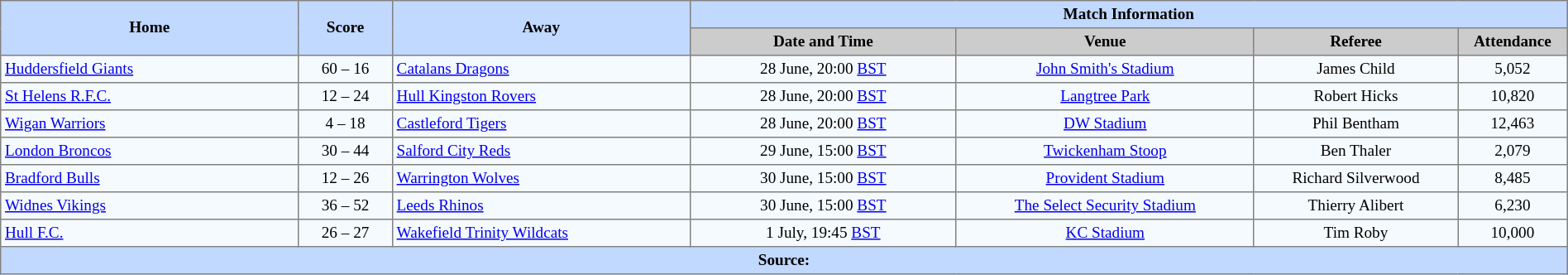<table border=1 style="border-collapse:collapse; font-size:80%; text-align:center;" cellpadding=3 cellspacing=0 width=100%>
<tr bgcolor=#C1D8FF>
<th rowspan=2 width=19%>Home</th>
<th rowspan=2 width=6%>Score</th>
<th rowspan=2 width=19%>Away</th>
<th colspan=6>Match Information</th>
</tr>
<tr bgcolor=#CCCCCC>
<th width=17%>Date and Time</th>
<th width=19%>Venue</th>
<th width=13%>Referee</th>
<th width=7%>Attendance</th>
</tr>
<tr bgcolor=#F5FAFF>
<td align=left> <a href='#'>Huddersfield Giants</a></td>
<td>60 – 16</td>
<td align=left> <a href='#'>Catalans Dragons</a></td>
<td>28 June, 20:00 <a href='#'>BST</a></td>
<td><a href='#'>John Smith's Stadium</a></td>
<td>James Child</td>
<td>5,052</td>
</tr>
<tr bgcolor=#F5FAFF>
<td align=left> <a href='#'>St Helens R.F.C.</a></td>
<td>12 – 24</td>
<td align=left> <a href='#'>Hull Kingston Rovers</a></td>
<td>28 June, 20:00 <a href='#'>BST</a></td>
<td><a href='#'>Langtree Park</a></td>
<td>Robert Hicks</td>
<td>10,820</td>
</tr>
<tr bgcolor=#F5FAFF>
<td align=left> <a href='#'>Wigan Warriors</a></td>
<td>4 – 18</td>
<td align=left> <a href='#'>Castleford Tigers</a></td>
<td>28 June, 20:00 <a href='#'>BST</a></td>
<td><a href='#'>DW Stadium</a></td>
<td>Phil Bentham</td>
<td>12,463</td>
</tr>
<tr bgcolor=#F5FAFF>
<td align=left> <a href='#'>London Broncos</a></td>
<td>30 – 44</td>
<td align=left> <a href='#'>Salford City Reds</a></td>
<td>29 June, 15:00 <a href='#'>BST</a></td>
<td><a href='#'>Twickenham Stoop</a></td>
<td>Ben Thaler</td>
<td>2,079</td>
</tr>
<tr bgcolor=#F5FAFF>
<td align=left> <a href='#'>Bradford Bulls</a></td>
<td>12 – 26</td>
<td align=left> <a href='#'>Warrington Wolves</a></td>
<td>30 June, 15:00 <a href='#'>BST</a></td>
<td><a href='#'>Provident Stadium</a></td>
<td>Richard Silverwood</td>
<td>8,485</td>
</tr>
<tr bgcolor=#F5FAFF>
<td align=left> <a href='#'>Widnes Vikings</a></td>
<td>36 – 52</td>
<td align=left> <a href='#'>Leeds Rhinos</a></td>
<td>30 June, 15:00 <a href='#'>BST</a></td>
<td><a href='#'>The Select Security Stadium</a></td>
<td>Thierry Alibert</td>
<td>6,230</td>
</tr>
<tr bgcolor=#F5FAFF>
<td align=left> <a href='#'>Hull F.C.</a></td>
<td>26 – 27</td>
<td align=left> <a href='#'>Wakefield Trinity Wildcats</a></td>
<td>1 July, 19:45 <a href='#'>BST</a></td>
<td><a href='#'>KC Stadium</a></td>
<td>Tim Roby</td>
<td>10,000</td>
</tr>
<tr bgcolor=#C1D8FF>
<th colspan=12>Source:</th>
</tr>
</table>
